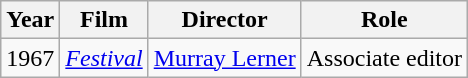<table class="wikitable">
<tr>
<th>Year</th>
<th>Film</th>
<th>Director</th>
<th>Role</th>
</tr>
<tr>
<td>1967</td>
<td><em><a href='#'>Festival</a></em></td>
<td><a href='#'>Murray Lerner</a></td>
<td>Associate editor</td>
</tr>
</table>
